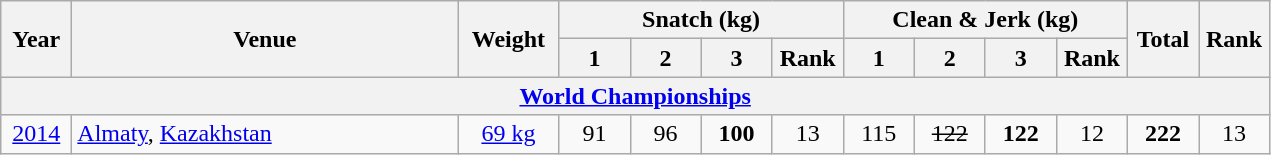<table class = "wikitable" style="text-align:center;">
<tr>
<th rowspan=2 width=40>Year</th>
<th rowspan=2 width=250>Venue</th>
<th rowspan=2 width=60>Weight</th>
<th colspan=4>Snatch (kg)</th>
<th colspan=4>Clean & Jerk (kg)</th>
<th rowspan=2 width=40>Total</th>
<th rowspan=2 width=40>Rank</th>
</tr>
<tr>
<th width=40>1</th>
<th width=40>2</th>
<th width=40>3</th>
<th width=40>Rank</th>
<th width=40>1</th>
<th width=40>2</th>
<th width=40>3</th>
<th width=40>Rank</th>
</tr>
<tr>
<th colspan=13><a href='#'>World Championships</a></th>
</tr>
<tr>
<td><a href='#'>2014</a></td>
<td align=left> <a href='#'>Almaty</a>, <a href='#'>Kazakhstan</a></td>
<td><a href='#'>69 kg</a></td>
<td>91</td>
<td>96</td>
<td><strong>100</strong></td>
<td>13</td>
<td>115</td>
<td><s>122</s></td>
<td><strong>122</strong></td>
<td>12</td>
<td><strong>222</strong></td>
<td>13</td>
</tr>
</table>
